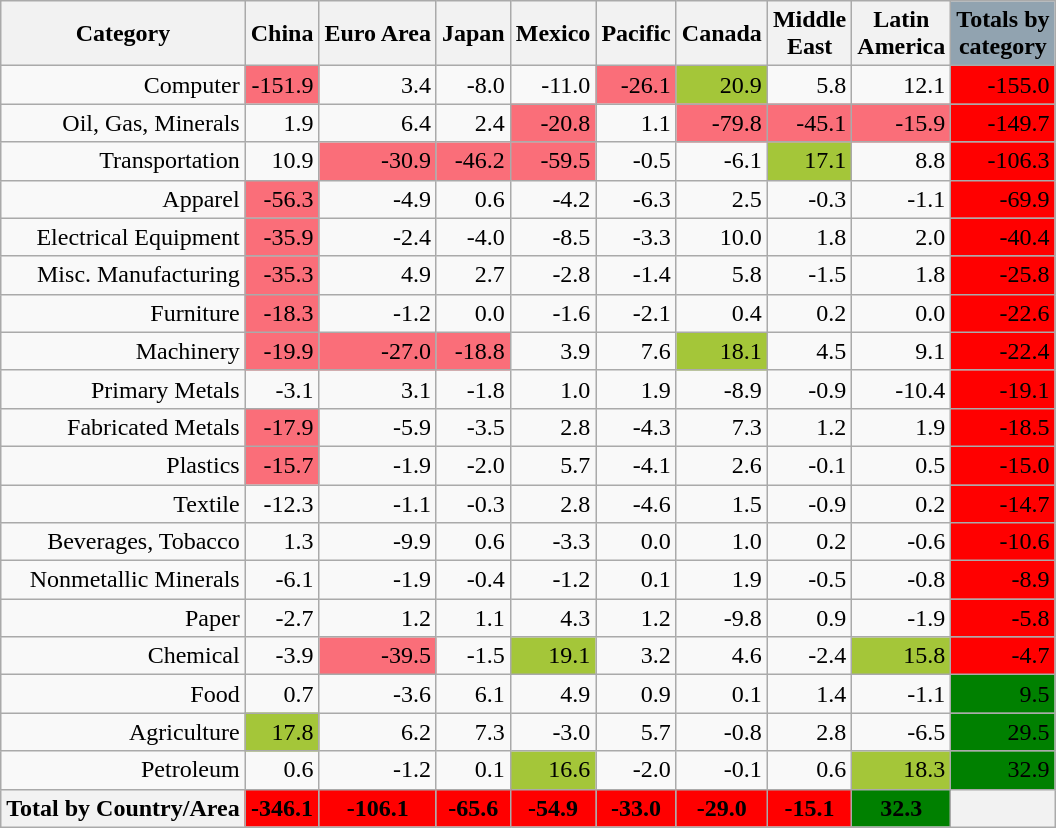<table class="wikitable sortable col1left" style="text-align:right;">
<tr>
<th>Category</th>
<th>China</th>
<th>Euro Area</th>
<th>Japan</th>
<th>Mexico</th>
<th>Pacific</th>
<th>Canada</th>
<th>Middle<br>East</th>
<th>Latin<br>America</th>
<th style="background: #91A3B0">Totals by<br>category</th>
</tr>
<tr>
<td>Computer</td>
<td style="background: #FA6E79">-151.9</td>
<td>3.4</td>
<td>-8.0</td>
<td>-11.0</td>
<td style="background: #FA6E79">-26.1</td>
<td style="background: #A4C639">20.9</td>
<td>5.8</td>
<td>12.1</td>
<td style="background: red">-155.0</td>
</tr>
<tr>
<td>Oil, Gas, Minerals</td>
<td>1.9</td>
<td>6.4</td>
<td>2.4</td>
<td style="background: #FA6E79">-20.8</td>
<td>1.1</td>
<td style="background: #FA6E79">-79.8</td>
<td style="background: #FA6E79">-45.1</td>
<td style="background: #FA6E79">-15.9</td>
<td style="background: red">-149.7</td>
</tr>
<tr>
<td>Transportation</td>
<td>10.9</td>
<td style="background: #FA6E79">-30.9</td>
<td style="background: #FA6E79">-46.2</td>
<td style="background: #FA6E79">-59.5</td>
<td>-0.5</td>
<td>-6.1</td>
<td style="background: #A4C639">17.1</td>
<td>8.8</td>
<td style="background: red">-106.3</td>
</tr>
<tr>
<td>Apparel</td>
<td style="background: #FA6E79">-56.3</td>
<td>-4.9</td>
<td>0.6</td>
<td>-4.2</td>
<td>-6.3</td>
<td>2.5</td>
<td>-0.3</td>
<td>-1.1</td>
<td style="background: red">-69.9</td>
</tr>
<tr>
<td>Electrical Equipment</td>
<td style="background: #FA6E79">-35.9</td>
<td>-2.4</td>
<td>-4.0</td>
<td>-8.5</td>
<td>-3.3</td>
<td>10.0</td>
<td>1.8</td>
<td>2.0</td>
<td style="background: red">-40.4</td>
</tr>
<tr>
<td>Misc. Manufacturing</td>
<td style="background: #FA6E79">-35.3</td>
<td>4.9</td>
<td>2.7</td>
<td>-2.8</td>
<td>-1.4</td>
<td>5.8</td>
<td>-1.5</td>
<td>1.8</td>
<td style="background: red">-25.8</td>
</tr>
<tr>
<td>Furniture</td>
<td style="background: #FA6E79">-18.3</td>
<td>-1.2</td>
<td>0.0</td>
<td>-1.6</td>
<td>-2.1</td>
<td>0.4</td>
<td>0.2</td>
<td>0.0</td>
<td style="background: red">-22.6</td>
</tr>
<tr>
<td>Machinery</td>
<td style="background: #FA6E79">-19.9</td>
<td style="background: #FA6E79">-27.0</td>
<td style="background: #FA6E79">-18.8</td>
<td>3.9</td>
<td>7.6</td>
<td style="background: #A4C639">18.1</td>
<td>4.5</td>
<td>9.1</td>
<td style="background: red">-22.4</td>
</tr>
<tr>
<td>Primary Metals</td>
<td>-3.1</td>
<td>3.1</td>
<td>-1.8</td>
<td>1.0</td>
<td>1.9</td>
<td>-8.9</td>
<td>-0.9</td>
<td>-10.4</td>
<td style="background: red">-19.1</td>
</tr>
<tr>
<td>Fabricated Metals</td>
<td style="background: #FA6E79">-17.9</td>
<td>-5.9</td>
<td>-3.5</td>
<td>2.8</td>
<td>-4.3</td>
<td>7.3</td>
<td>1.2</td>
<td>1.9</td>
<td style="background: red">-18.5</td>
</tr>
<tr>
<td>Plastics</td>
<td style="background: #FA6E79">-15.7</td>
<td>-1.9</td>
<td>-2.0</td>
<td>5.7</td>
<td>-4.1</td>
<td>2.6</td>
<td>-0.1</td>
<td>0.5</td>
<td style="background: red">-15.0</td>
</tr>
<tr>
<td>Textile</td>
<td>-12.3</td>
<td>-1.1</td>
<td>-0.3</td>
<td>2.8</td>
<td>-4.6</td>
<td>1.5</td>
<td>-0.9</td>
<td>0.2</td>
<td style="background: red">-14.7</td>
</tr>
<tr>
<td>Beverages, Tobacco</td>
<td>1.3</td>
<td>-9.9</td>
<td>0.6</td>
<td>-3.3</td>
<td>0.0</td>
<td>1.0</td>
<td>0.2</td>
<td>-0.6</td>
<td style="background: red">-10.6</td>
</tr>
<tr>
<td>Nonmetallic Minerals</td>
<td>-6.1</td>
<td>-1.9</td>
<td>-0.4</td>
<td>-1.2</td>
<td>0.1</td>
<td>1.9</td>
<td>-0.5</td>
<td>-0.8</td>
<td style="background: red">-8.9</td>
</tr>
<tr>
<td>Paper</td>
<td>-2.7</td>
<td>1.2</td>
<td>1.1</td>
<td>4.3</td>
<td>1.2</td>
<td>-9.8</td>
<td>0.9</td>
<td>-1.9</td>
<td style="background: red">-5.8</td>
</tr>
<tr>
<td>Chemical</td>
<td>-3.9</td>
<td style="background: #FA6E79">-39.5</td>
<td>-1.5</td>
<td style="background: #A4C639">19.1</td>
<td>3.2</td>
<td>4.6</td>
<td>-2.4</td>
<td style="background: #A4C639">15.8</td>
<td style="background: red">-4.7</td>
</tr>
<tr>
<td>Food</td>
<td>0.7</td>
<td>-3.6</td>
<td>6.1</td>
<td>4.9</td>
<td>0.9</td>
<td>0.1</td>
<td>1.4</td>
<td>-1.1</td>
<td style="background: green">9.5</td>
</tr>
<tr>
<td>Agriculture</td>
<td style="background: #A4C639">17.8</td>
<td>6.2</td>
<td>7.3</td>
<td>-3.0</td>
<td>5.7</td>
<td>-0.8</td>
<td>2.8</td>
<td>-6.5</td>
<td style="background: green">29.5</td>
</tr>
<tr>
<td>Petroleum</td>
<td>0.6</td>
<td>-1.2</td>
<td>0.1</td>
<td style="background: #A4C639">16.6</td>
<td>-2.0</td>
<td>-0.1</td>
<td>0.6</td>
<td style="background: #A4C639">18.3</td>
<td style="background: green">32.9</td>
</tr>
<tr>
<th>Total by Country/Area</th>
<th style="background: red">-346.1</th>
<th style="background: red">-106.1</th>
<th style="background: red">-65.6</th>
<th style="background: red">-54.9</th>
<th style="background: red">-33.0</th>
<th style="background: red">-29.0</th>
<th style="background: red">-15.1</th>
<th style="background: green">32.3</th>
<th></th>
</tr>
</table>
